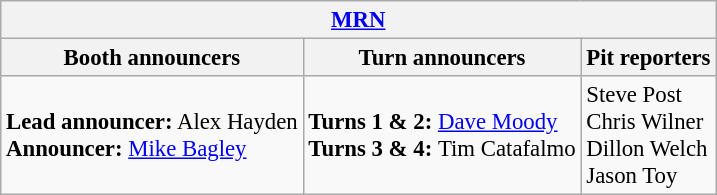<table class="wikitable" style="font-size: 95%;">
<tr>
<th colspan="3"><a href='#'>MRN</a></th>
</tr>
<tr>
<th>Booth announcers</th>
<th>Turn announcers</th>
<th>Pit reporters</th>
</tr>
<tr>
<td><strong>Lead announcer:</strong> Alex Hayden<br><strong>Announcer:</strong> <a href='#'>Mike Bagley</a></td>
<td><strong>Turns 1 & 2: </strong> <a href='#'>Dave Moody</a><br><strong>Turns 3 & 4: </strong> Tim Catafalmo</td>
<td>Steve Post<br>Chris Wilner<br>Dillon Welch<br>Jason Toy</td>
</tr>
</table>
